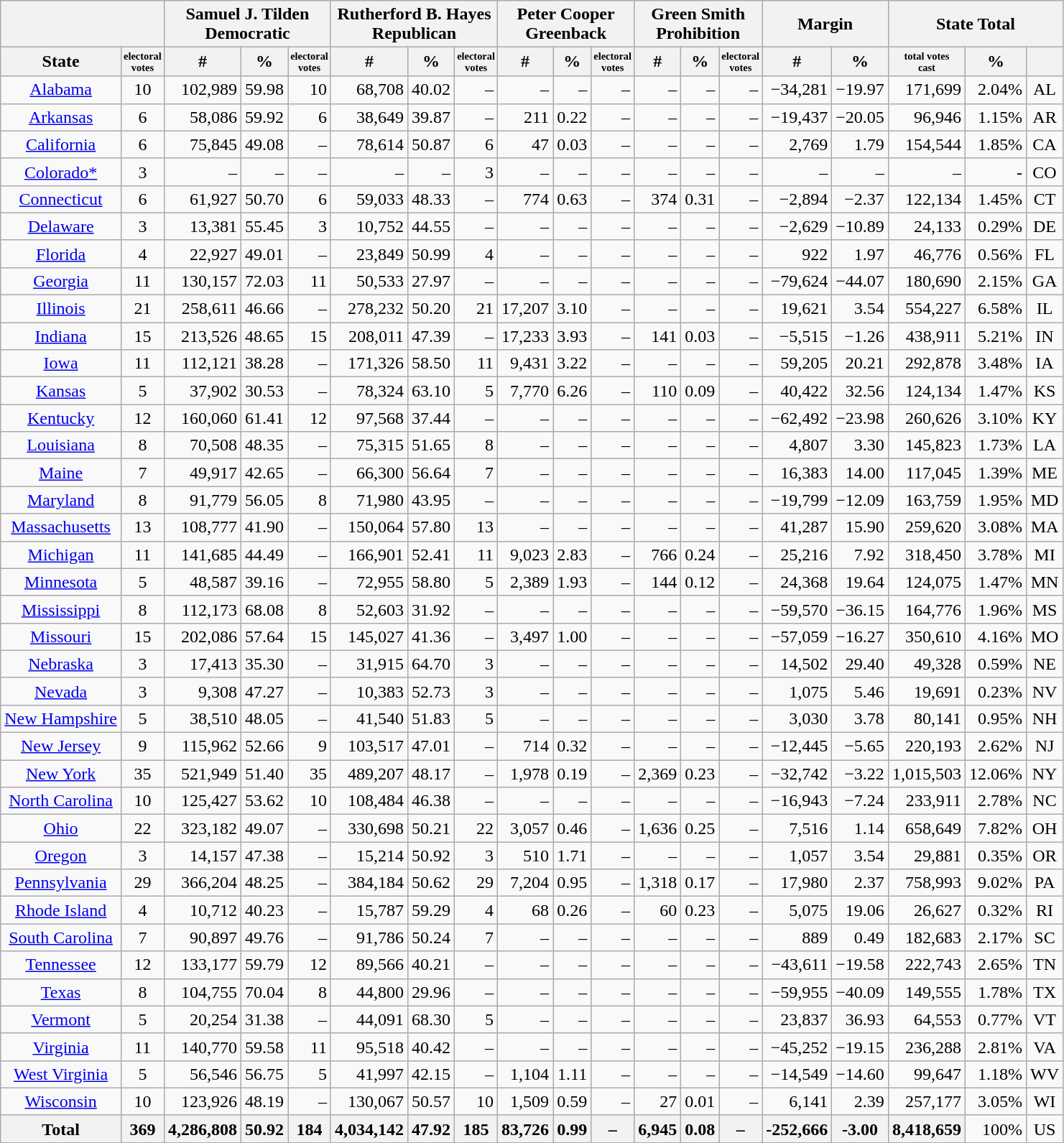<table class="wikitable sortable" style="text-align:right">
<tr>
<th colspan=2></th>
<th style="text-align:center;" colspan="3">Samuel J. Tilden<br>Democratic</th>
<th style="text-align:center;" colspan="3">Rutherford B. Hayes<br>Republican</th>
<th style="text-align:center;" colspan="3">Peter Cooper<br>Greenback</th>
<th style="text-align:center;" colspan="3">Green Smith<br>Prohibition</th>
<th style="text-align:center;" colspan="2">Margin</th>
<th style="text-align:center;" colspan="3">State Total</th>
</tr>
<tr>
<th align=center>State</th>
<th style="text-align:center; font-size: 60%" data-sort-type="number">electoral<br>votes</th>
<th align=center data-sort-type="number">#</th>
<th align=center data-sort-type="number">%</th>
<th style="text-align:center; font-size: 60%" data-sort-type="number">electoral<br>votes</th>
<th align=center data-sort-type="number">#</th>
<th align=center data-sort-type="number">%</th>
<th style="text-align:center; font-size: 60%" data-sort-type="number">electoral<br>votes</th>
<th align=center data-sort-type="number">#</th>
<th align=center data-sort-type="number">%</th>
<th style="text-align:center; font-size: 60%" data-sort-type="number">electoral<br>votes</th>
<th align=center data-sort-type="number">#</th>
<th align=center data-sort-type="number">%</th>
<th style="text-align:center; font-size: 60%" data-sort-type="number">electoral<br>votes</th>
<th align=center data-sort-type="number">#</th>
<th align=center data-sort-type="number">%</th>
<th style="text-align:center; font-size: 60%" data-sort-type="number">total votes<br>cast</th>
<th align=center data-sort-type="number">%</th>
<th></th>
</tr>
<tr>
<td style="text-align:center;"><a href='#'>Alabama</a></td>
<td style="text-align:center;">10</td>
<td>102,989</td>
<td>59.98</td>
<td>10</td>
<td>68,708</td>
<td>40.02</td>
<td>–</td>
<td>–</td>
<td>–</td>
<td>–</td>
<td>–</td>
<td>–</td>
<td>–</td>
<td>−34,281</td>
<td>−19.97</td>
<td>171,699</td>
<td>2.04%</td>
<td style="text-align:center;">AL</td>
</tr>
<tr>
<td style="text-align:center;"><a href='#'>Arkansas</a></td>
<td style="text-align:center;">6</td>
<td>58,086</td>
<td>59.92</td>
<td>6</td>
<td>38,649</td>
<td>39.87</td>
<td>–</td>
<td>211</td>
<td>0.22</td>
<td>–</td>
<td>–</td>
<td>–</td>
<td>–</td>
<td>−19,437</td>
<td>−20.05</td>
<td>96,946</td>
<td>1.15%</td>
<td style="text-align:center;">AR</td>
</tr>
<tr>
<td style="text-align:center;"><a href='#'>California</a></td>
<td style="text-align:center;">6</td>
<td>75,845</td>
<td>49.08</td>
<td>–</td>
<td>78,614</td>
<td>50.87</td>
<td>6</td>
<td>47</td>
<td>0.03</td>
<td>–</td>
<td>–</td>
<td>–</td>
<td>–</td>
<td>2,769</td>
<td>1.79</td>
<td>154,544</td>
<td>1.85%</td>
<td style="text-align:center;">CA</td>
</tr>
<tr>
<td style="text-align:center;"><a href='#'>Colorado</a><a href='#'>*</a></td>
<td style="text-align:center;">3</td>
<td>–</td>
<td>–</td>
<td>–</td>
<td>–</td>
<td>–</td>
<td>3</td>
<td>–</td>
<td>–</td>
<td>–</td>
<td>–</td>
<td>–</td>
<td>–</td>
<td>–</td>
<td>–</td>
<td>–</td>
<td>-</td>
<td style="text-align:center;">CO</td>
</tr>
<tr>
<td style="text-align:center;"><a href='#'>Connecticut</a></td>
<td style="text-align:center;">6</td>
<td>61,927</td>
<td>50.70</td>
<td>6</td>
<td>59,033</td>
<td>48.33</td>
<td>–</td>
<td>774</td>
<td>0.63</td>
<td>–</td>
<td>374</td>
<td>0.31</td>
<td>–</td>
<td>−2,894</td>
<td>−2.37</td>
<td>122,134</td>
<td>1.45%</td>
<td style="text-align:center;">CT</td>
</tr>
<tr>
<td style="text-align:center;"><a href='#'>Delaware</a></td>
<td style="text-align:center;">3</td>
<td>13,381</td>
<td>55.45</td>
<td>3</td>
<td>10,752</td>
<td>44.55</td>
<td>–</td>
<td>–</td>
<td>–</td>
<td>–</td>
<td>–</td>
<td>–</td>
<td>–</td>
<td>−2,629</td>
<td>−10.89</td>
<td>24,133</td>
<td>0.29%</td>
<td style="text-align:center;">DE</td>
</tr>
<tr>
<td style="text-align:center;"><a href='#'>Florida</a></td>
<td style="text-align:center;">4</td>
<td>22,927</td>
<td>49.01</td>
<td>–</td>
<td>23,849</td>
<td>50.99</td>
<td>4</td>
<td>–</td>
<td>–</td>
<td>–</td>
<td>–</td>
<td>–</td>
<td>–</td>
<td>922</td>
<td>1.97</td>
<td>46,776</td>
<td>0.56%</td>
<td style="text-align:center;">FL</td>
</tr>
<tr>
<td style="text-align:center;"><a href='#'>Georgia</a></td>
<td style="text-align:center;">11</td>
<td>130,157</td>
<td>72.03</td>
<td>11</td>
<td>50,533</td>
<td>27.97</td>
<td>–</td>
<td>–</td>
<td>–</td>
<td>–</td>
<td>–</td>
<td>–</td>
<td>–</td>
<td>−79,624</td>
<td>−44.07</td>
<td>180,690</td>
<td>2.15%</td>
<td style="text-align:center;">GA</td>
</tr>
<tr>
<td style="text-align:center;"><a href='#'>Illinois</a></td>
<td style="text-align:center;">21</td>
<td>258,611</td>
<td>46.66</td>
<td>–</td>
<td>278,232</td>
<td>50.20</td>
<td>21</td>
<td>17,207</td>
<td>3.10</td>
<td>–</td>
<td>–</td>
<td>–</td>
<td>–</td>
<td>19,621</td>
<td>3.54</td>
<td>554,227</td>
<td>6.58%</td>
<td style="text-align:center;">IL</td>
</tr>
<tr>
<td style="text-align:center;"><a href='#'>Indiana</a></td>
<td style="text-align:center;">15</td>
<td>213,526</td>
<td>48.65</td>
<td>15</td>
<td>208,011</td>
<td>47.39</td>
<td>–</td>
<td>17,233</td>
<td>3.93</td>
<td>–</td>
<td>141</td>
<td>0.03</td>
<td>–</td>
<td>−5,515</td>
<td>−1.26</td>
<td>438,911</td>
<td>5.21%</td>
<td style="text-align:center;">IN</td>
</tr>
<tr>
<td style="text-align:center;"><a href='#'>Iowa</a></td>
<td style="text-align:center;">11</td>
<td>112,121</td>
<td>38.28</td>
<td>–</td>
<td>171,326</td>
<td>58.50</td>
<td>11</td>
<td>9,431</td>
<td>3.22</td>
<td>–</td>
<td>–</td>
<td>–</td>
<td>–</td>
<td>59,205</td>
<td>20.21</td>
<td>292,878</td>
<td>3.48%</td>
<td style="text-align:center;">IA</td>
</tr>
<tr>
<td style="text-align:center;"><a href='#'>Kansas</a></td>
<td style="text-align:center;">5</td>
<td>37,902</td>
<td>30.53</td>
<td>–</td>
<td>78,324</td>
<td>63.10</td>
<td>5</td>
<td>7,770</td>
<td>6.26</td>
<td>–</td>
<td>110</td>
<td>0.09</td>
<td>–</td>
<td>40,422</td>
<td>32.56</td>
<td>124,134</td>
<td>1.47%</td>
<td style="text-align:center;">KS</td>
</tr>
<tr>
<td style="text-align:center;"><a href='#'>Kentucky</a></td>
<td style="text-align:center;">12</td>
<td>160,060</td>
<td>61.41</td>
<td>12</td>
<td>97,568</td>
<td>37.44</td>
<td>–</td>
<td>–</td>
<td>–</td>
<td>–</td>
<td>–</td>
<td>–</td>
<td>–</td>
<td>−62,492</td>
<td>−23.98</td>
<td>260,626</td>
<td>3.10%</td>
<td style="text-align:center;">KY</td>
</tr>
<tr>
<td style="text-align:center;"><a href='#'>Louisiana</a></td>
<td style="text-align:center;">8</td>
<td>70,508</td>
<td>48.35</td>
<td>–</td>
<td>75,315</td>
<td>51.65</td>
<td>8</td>
<td>–</td>
<td>–</td>
<td>–</td>
<td>–</td>
<td>–</td>
<td>–</td>
<td>4,807</td>
<td>3.30</td>
<td>145,823</td>
<td>1.73%</td>
<td style="text-align:center;">LA</td>
</tr>
<tr>
<td style="text-align:center;"><a href='#'>Maine</a></td>
<td style="text-align:center;">7</td>
<td>49,917</td>
<td>42.65</td>
<td>–</td>
<td>66,300</td>
<td>56.64</td>
<td>7</td>
<td>–</td>
<td>–</td>
<td>–</td>
<td>–</td>
<td>–</td>
<td>–</td>
<td>16,383</td>
<td>14.00</td>
<td>117,045</td>
<td>1.39%</td>
<td style="text-align:center;">ME</td>
</tr>
<tr>
<td style="text-align:center;"><a href='#'>Maryland</a></td>
<td style="text-align:center;">8</td>
<td>91,779</td>
<td>56.05</td>
<td>8</td>
<td>71,980</td>
<td>43.95</td>
<td>–</td>
<td>–</td>
<td>–</td>
<td>–</td>
<td>–</td>
<td>–</td>
<td>–</td>
<td>−19,799</td>
<td>−12.09</td>
<td>163,759</td>
<td>1.95%</td>
<td style="text-align:center;">MD</td>
</tr>
<tr>
<td style="text-align:center;"><a href='#'>Massachusetts</a></td>
<td style="text-align:center;">13</td>
<td>108,777</td>
<td>41.90</td>
<td>–</td>
<td>150,064</td>
<td>57.80</td>
<td>13</td>
<td>–</td>
<td>–</td>
<td>–</td>
<td>–</td>
<td>–</td>
<td>–</td>
<td>41,287</td>
<td>15.90</td>
<td>259,620</td>
<td>3.08%</td>
<td style="text-align:center;">MA</td>
</tr>
<tr>
<td style="text-align:center;"><a href='#'>Michigan</a></td>
<td style="text-align:center;">11</td>
<td>141,685</td>
<td>44.49</td>
<td>–</td>
<td>166,901</td>
<td>52.41</td>
<td>11</td>
<td>9,023</td>
<td>2.83</td>
<td>–</td>
<td>766</td>
<td>0.24</td>
<td>–</td>
<td>25,216</td>
<td>7.92</td>
<td>318,450</td>
<td>3.78%</td>
<td style="text-align:center;">MI</td>
</tr>
<tr>
<td style="text-align:center;"><a href='#'>Minnesota</a></td>
<td style="text-align:center;">5</td>
<td>48,587</td>
<td>39.16</td>
<td>–</td>
<td>72,955</td>
<td>58.80</td>
<td>5</td>
<td>2,389</td>
<td>1.93</td>
<td>–</td>
<td>144</td>
<td>0.12</td>
<td>–</td>
<td>24,368</td>
<td>19.64</td>
<td>124,075</td>
<td>1.47%</td>
<td style="text-align:center;">MN</td>
</tr>
<tr>
<td style="text-align:center;"><a href='#'>Mississippi</a></td>
<td style="text-align:center;">8</td>
<td>112,173</td>
<td>68.08</td>
<td>8</td>
<td>52,603</td>
<td>31.92</td>
<td>–</td>
<td>–</td>
<td>–</td>
<td>–</td>
<td>–</td>
<td>–</td>
<td>–</td>
<td>−59,570</td>
<td>−36.15</td>
<td>164,776</td>
<td>1.96%</td>
<td style="text-align:center;">MS</td>
</tr>
<tr>
<td style="text-align:center;"><a href='#'>Missouri</a></td>
<td style="text-align:center;">15</td>
<td>202,086</td>
<td>57.64</td>
<td>15</td>
<td>145,027</td>
<td>41.36</td>
<td>–</td>
<td>3,497</td>
<td>1.00</td>
<td>–</td>
<td>–</td>
<td>–</td>
<td>–</td>
<td>−57,059</td>
<td>−16.27</td>
<td>350,610</td>
<td>4.16%</td>
<td style="text-align:center;">MO</td>
</tr>
<tr>
<td style="text-align:center;"><a href='#'>Nebraska</a></td>
<td style="text-align:center;">3</td>
<td>17,413</td>
<td>35.30</td>
<td>–</td>
<td>31,915</td>
<td>64.70</td>
<td>3</td>
<td>–</td>
<td>–</td>
<td>–</td>
<td>–</td>
<td>–</td>
<td>–</td>
<td>14,502</td>
<td>29.40</td>
<td>49,328</td>
<td>0.59%</td>
<td style="text-align:center;">NE</td>
</tr>
<tr>
<td style="text-align:center;"><a href='#'>Nevada</a></td>
<td style="text-align:center;">3</td>
<td>9,308</td>
<td>47.27</td>
<td>–</td>
<td>10,383</td>
<td>52.73</td>
<td>3</td>
<td>–</td>
<td>–</td>
<td>–</td>
<td>–</td>
<td>–</td>
<td>–</td>
<td>1,075</td>
<td>5.46</td>
<td>19,691</td>
<td>0.23%</td>
<td style="text-align:center;">NV</td>
</tr>
<tr>
<td style="text-align:center;"><a href='#'>New Hampshire</a></td>
<td style="text-align:center;">5</td>
<td>38,510</td>
<td>48.05</td>
<td>–</td>
<td>41,540</td>
<td>51.83</td>
<td>5</td>
<td>–</td>
<td>–</td>
<td>–</td>
<td>–</td>
<td>–</td>
<td>–</td>
<td>3,030</td>
<td>3.78</td>
<td>80,141</td>
<td>0.95%</td>
<td style="text-align:center;">NH</td>
</tr>
<tr>
<td style="text-align:center;"><a href='#'>New Jersey</a></td>
<td style="text-align:center;">9</td>
<td>115,962</td>
<td>52.66</td>
<td>9</td>
<td>103,517</td>
<td>47.01</td>
<td>–</td>
<td>714</td>
<td>0.32</td>
<td>–</td>
<td>–</td>
<td>–</td>
<td>–</td>
<td>−12,445</td>
<td>−5.65</td>
<td>220,193</td>
<td>2.62%</td>
<td style="text-align:center;">NJ</td>
</tr>
<tr>
<td style="text-align:center;"><a href='#'>New York</a></td>
<td style="text-align:center;">35</td>
<td>521,949</td>
<td>51.40</td>
<td>35</td>
<td>489,207</td>
<td>48.17</td>
<td>–</td>
<td>1,978</td>
<td>0.19</td>
<td>–</td>
<td>2,369</td>
<td>0.23</td>
<td>–</td>
<td>−32,742</td>
<td>−3.22</td>
<td>1,015,503</td>
<td>12.06%</td>
<td style="text-align:center;">NY</td>
</tr>
<tr>
<td style="text-align:center;"><a href='#'>North Carolina</a></td>
<td style="text-align:center;">10</td>
<td>125,427</td>
<td>53.62</td>
<td>10</td>
<td>108,484</td>
<td>46.38</td>
<td>–</td>
<td>–</td>
<td>–</td>
<td>–</td>
<td>–</td>
<td>–</td>
<td>–</td>
<td>−16,943</td>
<td>−7.24</td>
<td>233,911</td>
<td>2.78%</td>
<td style="text-align:center;">NC</td>
</tr>
<tr>
<td style="text-align:center;"><a href='#'>Ohio</a></td>
<td style="text-align:center;">22</td>
<td>323,182</td>
<td>49.07</td>
<td>–</td>
<td>330,698</td>
<td>50.21</td>
<td>22</td>
<td>3,057</td>
<td>0.46</td>
<td>–</td>
<td>1,636</td>
<td>0.25</td>
<td>–</td>
<td>7,516</td>
<td>1.14</td>
<td>658,649</td>
<td>7.82%</td>
<td style="text-align:center;">OH</td>
</tr>
<tr>
<td style="text-align:center;"><a href='#'>Oregon</a></td>
<td style="text-align:center;">3</td>
<td>14,157</td>
<td>47.38</td>
<td>–</td>
<td>15,214</td>
<td>50.92</td>
<td>3</td>
<td>510</td>
<td>1.71</td>
<td>–</td>
<td>–</td>
<td>–</td>
<td>–</td>
<td>1,057</td>
<td>3.54</td>
<td>29,881</td>
<td>0.35%</td>
<td style="text-align:center;">OR</td>
</tr>
<tr>
<td style="text-align:center;"><a href='#'>Pennsylvania</a></td>
<td style="text-align:center;">29</td>
<td>366,204</td>
<td>48.25</td>
<td>–</td>
<td>384,184</td>
<td>50.62</td>
<td>29</td>
<td>7,204</td>
<td>0.95</td>
<td>–</td>
<td>1,318</td>
<td>0.17</td>
<td>–</td>
<td>17,980</td>
<td>2.37</td>
<td>758,993</td>
<td>9.02%</td>
<td style="text-align:center;">PA</td>
</tr>
<tr>
<td style="text-align:center;"><a href='#'>Rhode Island</a></td>
<td style="text-align:center;">4</td>
<td>10,712</td>
<td>40.23</td>
<td>–</td>
<td>15,787</td>
<td>59.29</td>
<td>4</td>
<td>68</td>
<td>0.26</td>
<td>–</td>
<td>60</td>
<td>0.23</td>
<td>–</td>
<td>5,075</td>
<td>19.06</td>
<td>26,627</td>
<td>0.32%</td>
<td style="text-align:center;">RI</td>
</tr>
<tr>
<td style="text-align:center;"><a href='#'>South Carolina</a></td>
<td style="text-align:center;">7</td>
<td>90,897</td>
<td>49.76</td>
<td>–</td>
<td>91,786</td>
<td>50.24</td>
<td>7</td>
<td>–</td>
<td>–</td>
<td>–</td>
<td>–</td>
<td>–</td>
<td>–</td>
<td>889</td>
<td>0.49</td>
<td>182,683</td>
<td>2.17%</td>
<td style="text-align:center;">SC</td>
</tr>
<tr>
<td style="text-align:center;"><a href='#'>Tennessee</a></td>
<td style="text-align:center;">12</td>
<td>133,177</td>
<td>59.79</td>
<td>12</td>
<td>89,566</td>
<td>40.21</td>
<td>–</td>
<td>–</td>
<td>–</td>
<td>–</td>
<td>–</td>
<td>–</td>
<td>–</td>
<td>−43,611</td>
<td>−19.58</td>
<td>222,743</td>
<td>2.65%</td>
<td style="text-align:center;">TN</td>
</tr>
<tr>
<td style="text-align:center;"><a href='#'>Texas</a></td>
<td style="text-align:center;">8</td>
<td>104,755</td>
<td>70.04</td>
<td>8</td>
<td>44,800</td>
<td>29.96</td>
<td>–</td>
<td>–</td>
<td>–</td>
<td>–</td>
<td>–</td>
<td>–</td>
<td>–</td>
<td>−59,955</td>
<td>−40.09</td>
<td>149,555</td>
<td>1.78%</td>
<td style="text-align:center;">TX</td>
</tr>
<tr>
<td style="text-align:center;"><a href='#'>Vermont</a></td>
<td style="text-align:center;">5</td>
<td>20,254</td>
<td>31.38</td>
<td>–</td>
<td>44,091</td>
<td>68.30</td>
<td>5</td>
<td>–</td>
<td>–</td>
<td>–</td>
<td>–</td>
<td>–</td>
<td>–</td>
<td>23,837</td>
<td>36.93</td>
<td>64,553</td>
<td>0.77%</td>
<td style="text-align:center;">VT</td>
</tr>
<tr>
<td style="text-align:center;"><a href='#'>Virginia</a></td>
<td style="text-align:center;">11</td>
<td>140,770</td>
<td>59.58</td>
<td>11</td>
<td>95,518</td>
<td>40.42</td>
<td>–</td>
<td>–</td>
<td>–</td>
<td>–</td>
<td>–</td>
<td>–</td>
<td>–</td>
<td>−45,252</td>
<td>−19.15</td>
<td>236,288</td>
<td>2.81%</td>
<td style="text-align:center;">VA</td>
</tr>
<tr>
<td style="text-align:center;"><a href='#'>West Virginia</a></td>
<td style="text-align:center;">5</td>
<td>56,546</td>
<td>56.75</td>
<td>5</td>
<td>41,997</td>
<td>42.15</td>
<td>–</td>
<td>1,104</td>
<td>1.11</td>
<td>–</td>
<td>–</td>
<td>–</td>
<td>–</td>
<td>−14,549</td>
<td>−14.60</td>
<td>99,647</td>
<td>1.18%</td>
<td style="text-align:center;">WV</td>
</tr>
<tr>
<td style="text-align:center;"><a href='#'>Wisconsin</a></td>
<td style="text-align:center;">10</td>
<td>123,926</td>
<td>48.19</td>
<td>–</td>
<td>130,067</td>
<td>50.57</td>
<td>10</td>
<td>1,509</td>
<td>0.59</td>
<td>–</td>
<td>27</td>
<td>0.01</td>
<td>–</td>
<td>6,141</td>
<td>2.39</td>
<td>257,177</td>
<td>3.05%</td>
<td style="text-align:center;">WI</td>
</tr>
<tr class="sortbottom">
<th>Total</th>
<th>369</th>
<th>4,286,808</th>
<th>50.92</th>
<th>184</th>
<th>4,034,142</th>
<th>47.92</th>
<th>185</th>
<th>83,726</th>
<th>0.99</th>
<th>–</th>
<th>6,945</th>
<th>0.08</th>
<th>–</th>
<th>-252,666</th>
<th>-3.00</th>
<th>8,418,659</th>
<td>100%</td>
<td style="text-align:center;">US</td>
</tr>
</table>
